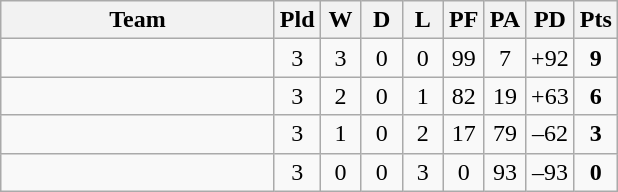<table class="wikitable" style="text-align:center;">
<tr>
<th width=175>Team</th>
<th width=20 abbr="Played">Pld</th>
<th width=20 abbr="Won">W</th>
<th width=20 abbr="Drawn">D</th>
<th width=20 abbr="Lost">L</th>
<th width=20 abbr="Points for">PF</th>
<th width=20 abbr="Points against">PA</th>
<th width=25 abbr="Points difference">PD</th>
<th width=20 abbr="Points">Pts</th>
</tr>
<tr>
<td align=left></td>
<td>3</td>
<td>3</td>
<td>0</td>
<td>0</td>
<td>99</td>
<td>7</td>
<td>+92</td>
<td><strong>9</strong></td>
</tr>
<tr>
<td align=left></td>
<td>3</td>
<td>2</td>
<td>0</td>
<td>1</td>
<td>82</td>
<td>19</td>
<td>+63</td>
<td><strong>6</strong></td>
</tr>
<tr>
<td align=left></td>
<td>3</td>
<td>1</td>
<td>0</td>
<td>2</td>
<td>17</td>
<td>79</td>
<td>–62</td>
<td><strong>3</strong></td>
</tr>
<tr>
<td align=left></td>
<td>3</td>
<td>0</td>
<td>0</td>
<td>3</td>
<td>0</td>
<td>93</td>
<td>–93</td>
<td><strong>0</strong></td>
</tr>
</table>
